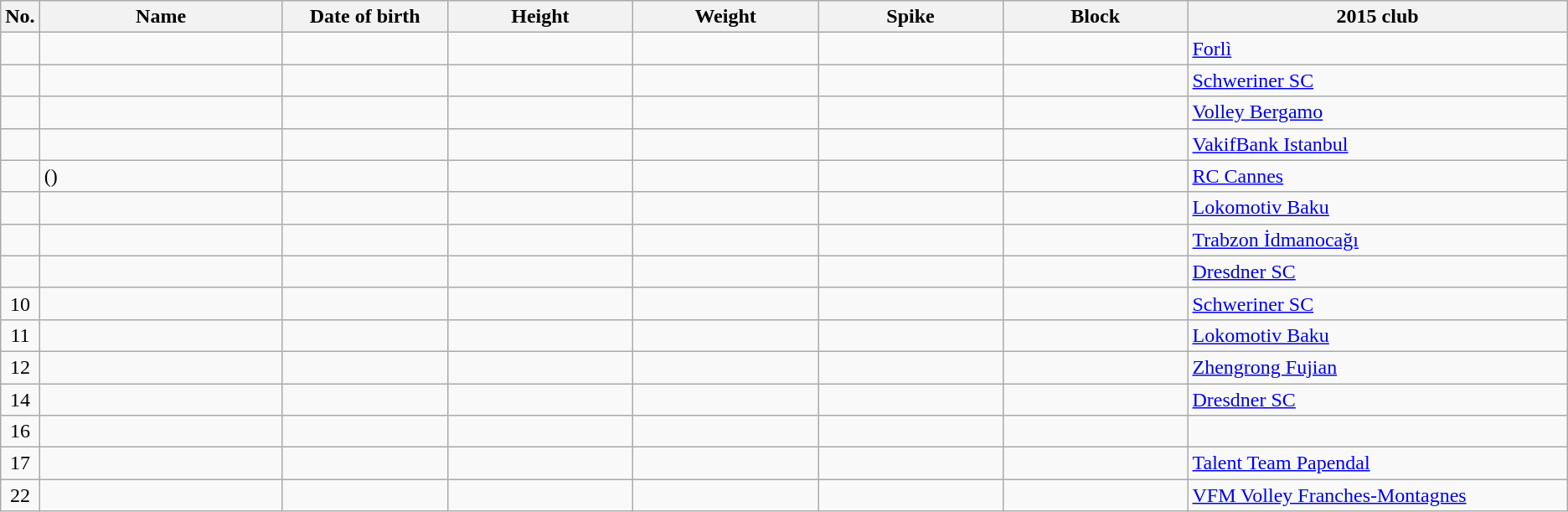<table class="wikitable sortable" style="font-size:100%; text-align:center;">
<tr>
<th>No.</th>
<th style="width:12em">Name</th>
<th style="width:8em">Date of birth</th>
<th style="width:9em">Height</th>
<th style="width:9em">Weight</th>
<th style="width:9em">Spike</th>
<th style="width:9em">Block</th>
<th style="width:19em">2015 club</th>
</tr>
<tr>
<td></td>
<td align=left></td>
<td align=right></td>
<td></td>
<td></td>
<td></td>
<td></td>
<td align=left> <a href='#'>Forlì</a></td>
</tr>
<tr>
<td></td>
<td align=left></td>
<td align=right></td>
<td></td>
<td></td>
<td></td>
<td></td>
<td align=left> <a href='#'>Schweriner SC</a></td>
</tr>
<tr>
<td></td>
<td align=left></td>
<td align=right></td>
<td></td>
<td></td>
<td></td>
<td></td>
<td align=left> <a href='#'>Volley Bergamo</a></td>
</tr>
<tr>
<td></td>
<td align=left></td>
<td align=right></td>
<td></td>
<td></td>
<td></td>
<td></td>
<td align=left> <a href='#'>VakifBank Istanbul</a></td>
</tr>
<tr>
<td></td>
<td align=left> ()</td>
<td align=right></td>
<td></td>
<td></td>
<td></td>
<td></td>
<td align=left> <a href='#'>RC Cannes</a></td>
</tr>
<tr>
<td></td>
<td align=left></td>
<td align=right></td>
<td></td>
<td></td>
<td></td>
<td></td>
<td align=left> <a href='#'>Lokomotiv Baku</a></td>
</tr>
<tr>
<td></td>
<td align=left></td>
<td align=right></td>
<td></td>
<td></td>
<td></td>
<td></td>
<td align=left> <a href='#'>Trabzon İdmanocağı</a></td>
</tr>
<tr>
<td></td>
<td align=left></td>
<td align=right></td>
<td></td>
<td></td>
<td></td>
<td></td>
<td align=left> <a href='#'>Dresdner SC</a></td>
</tr>
<tr>
<td>10</td>
<td align=left></td>
<td align=right></td>
<td></td>
<td></td>
<td></td>
<td></td>
<td align=left> <a href='#'>Schweriner SC</a></td>
</tr>
<tr>
<td>11</td>
<td align=left></td>
<td align=right></td>
<td></td>
<td></td>
<td></td>
<td></td>
<td align=left> <a href='#'>Lokomotiv Baku</a></td>
</tr>
<tr>
<td>12</td>
<td align=left></td>
<td align=right></td>
<td></td>
<td></td>
<td></td>
<td></td>
<td align=left> <a href='#'>Zhengrong Fujian</a></td>
</tr>
<tr>
<td>14</td>
<td align=left></td>
<td align=right></td>
<td></td>
<td></td>
<td></td>
<td></td>
<td align=left> <a href='#'>Dresdner SC</a></td>
</tr>
<tr>
<td>16</td>
<td align=left></td>
<td align=right></td>
<td></td>
<td></td>
<td></td>
<td></td>
<td align=left></td>
</tr>
<tr>
<td>17</td>
<td align=left></td>
<td align=right></td>
<td></td>
<td></td>
<td></td>
<td></td>
<td align=left> <a href='#'>Talent Team Papendal</a></td>
</tr>
<tr>
<td>22</td>
<td align=left></td>
<td align=right></td>
<td></td>
<td></td>
<td></td>
<td></td>
<td align=left> <a href='#'>VFM Volley Franches-Montagnes</a></td>
</tr>
</table>
